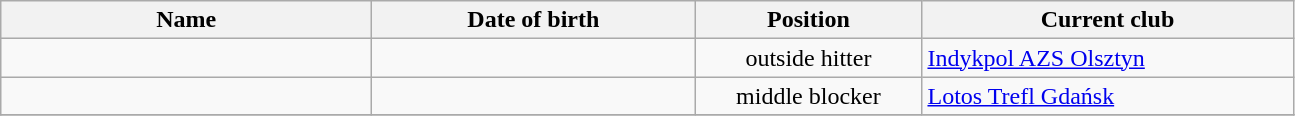<table class="wikitable sortable" style="font-size:100%; text-align:center;">
<tr>
<th style="width:15em">Name</th>
<th style="width:13em">Date of birth</th>
<th style="width:9em">Position</th>
<th style="width:15em">Current club</th>
</tr>
<tr>
<td align=left> </td>
<td align=right></td>
<td>outside hitter</td>
<td align=left> <a href='#'>Indykpol AZS Olsztyn</a></td>
</tr>
<tr>
<td align=left> </td>
<td align=right></td>
<td>middle blocker</td>
<td align=left> <a href='#'>Lotos Trefl Gdańsk</a></td>
</tr>
<tr>
</tr>
</table>
